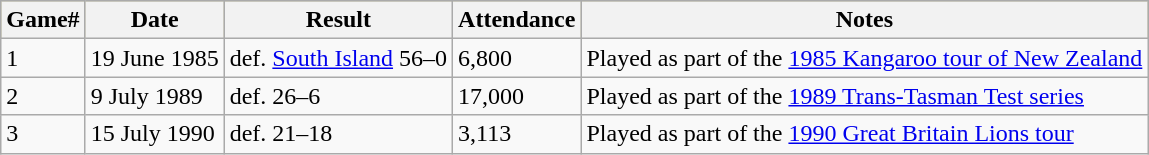<table class="wikitable">
<tr style="background:#bdb76b;">
<th>Game#</th>
<th>Date</th>
<th>Result</th>
<th>Attendance</th>
<th>Notes</th>
</tr>
<tr>
<td>1</td>
<td>19 June 1985</td>
<td> def.  <a href='#'>South Island</a> 56–0</td>
<td>6,800</td>
<td>Played as part of the <a href='#'>1985 Kangaroo tour of New Zealand</a></td>
</tr>
<tr>
<td>2</td>
<td>9 July 1989</td>
<td> def.  26–6</td>
<td>17,000</td>
<td>Played as part of the <a href='#'>1989 Trans-Tasman Test series</a></td>
</tr>
<tr>
<td>3</td>
<td>15 July 1990</td>
<td> def.  21–18</td>
<td>3,113</td>
<td>Played as part of the <a href='#'>1990 Great Britain Lions tour</a></td>
</tr>
</table>
